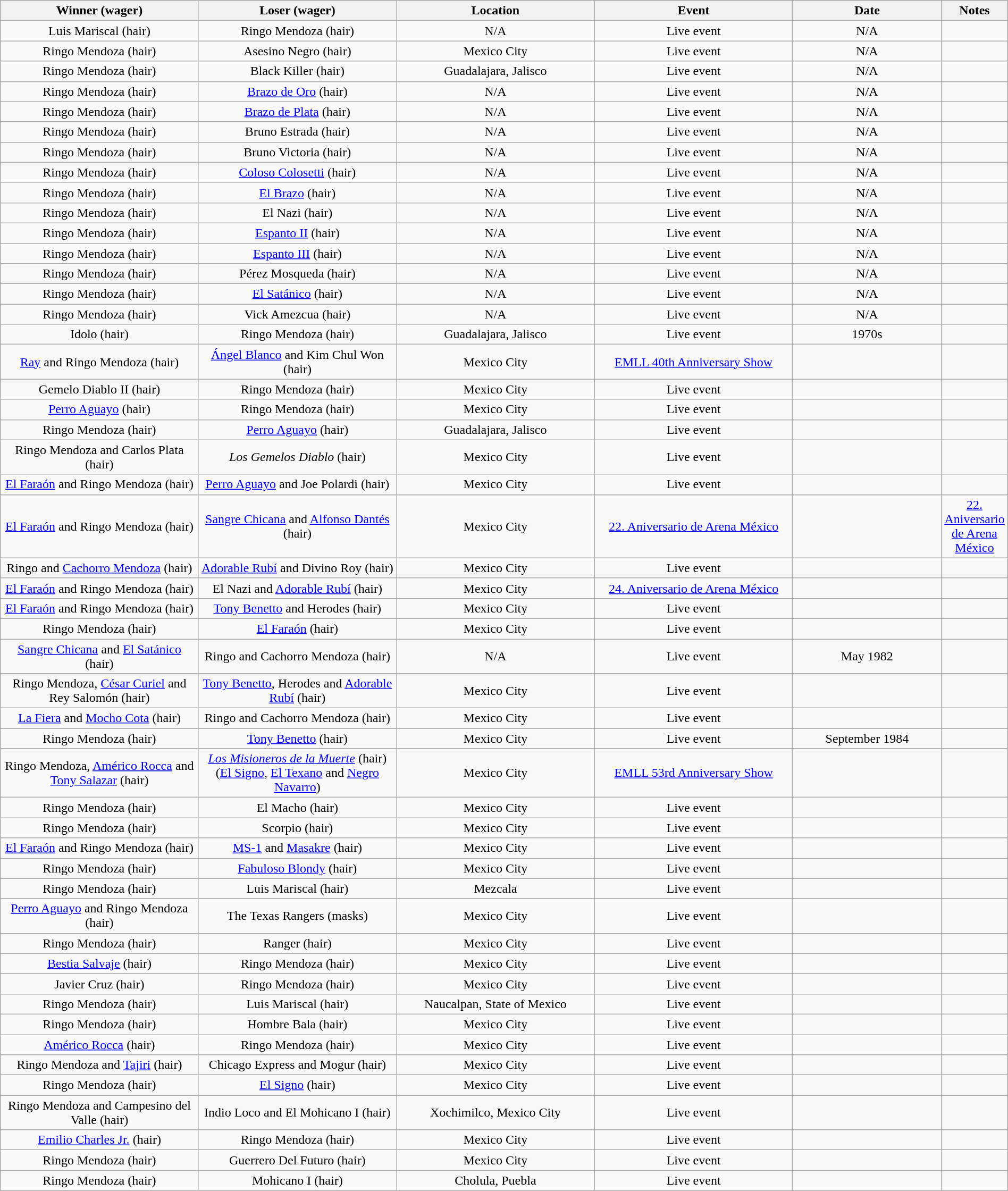<table class="wikitable sortable" width=100%  style="text-align: center">
<tr>
<th width=20% scope="col">Winner (wager)</th>
<th width=20% scope="col">Loser (wager)</th>
<th width=20% scope="col">Location</th>
<th width=20% scope="col">Event</th>
<th width=15% scope="col">Date</th>
<th class="unsortable" width=5% scope="col">Notes</th>
</tr>
<tr>
<td>Luis Mariscal (hair)</td>
<td>Ringo Mendoza (hair)</td>
<td>N/A</td>
<td>Live event</td>
<td>N/A</td>
<td> </td>
</tr>
<tr>
<td>Ringo Mendoza (hair)</td>
<td>Asesino Negro (hair)</td>
<td>Mexico City</td>
<td>Live event</td>
<td>N/A</td>
<td> </td>
</tr>
<tr>
<td>Ringo Mendoza (hair)</td>
<td>Black Killer (hair)</td>
<td>Guadalajara, Jalisco</td>
<td>Live event</td>
<td>N/A</td>
<td> </td>
</tr>
<tr>
<td>Ringo Mendoza (hair)</td>
<td><a href='#'>Brazo de Oro</a> (hair)</td>
<td>N/A</td>
<td>Live event</td>
<td>N/A</td>
<td> </td>
</tr>
<tr>
<td>Ringo Mendoza (hair)</td>
<td><a href='#'>Brazo de Plata</a> (hair)</td>
<td>N/A</td>
<td>Live event</td>
<td>N/A</td>
<td> </td>
</tr>
<tr>
<td>Ringo Mendoza (hair)</td>
<td>Bruno Estrada (hair)</td>
<td>N/A</td>
<td>Live event</td>
<td>N/A</td>
<td> </td>
</tr>
<tr>
<td>Ringo Mendoza (hair)</td>
<td>Bruno Victoria (hair)</td>
<td>N/A</td>
<td>Live event</td>
<td>N/A</td>
<td> </td>
</tr>
<tr>
<td>Ringo Mendoza (hair)</td>
<td><a href='#'>Coloso Colosetti</a> (hair)</td>
<td>N/A</td>
<td>Live event</td>
<td>N/A</td>
<td> </td>
</tr>
<tr>
<td>Ringo Mendoza (hair)</td>
<td><a href='#'>El Brazo</a> (hair)</td>
<td>N/A</td>
<td>Live event</td>
<td>N/A</td>
<td> </td>
</tr>
<tr>
<td>Ringo Mendoza (hair)</td>
<td>El Nazi (hair)</td>
<td>N/A</td>
<td>Live event</td>
<td>N/A</td>
<td> </td>
</tr>
<tr>
<td>Ringo Mendoza (hair)</td>
<td><a href='#'>Espanto II</a> (hair)</td>
<td>N/A</td>
<td>Live event</td>
<td>N/A</td>
<td> </td>
</tr>
<tr>
<td>Ringo Mendoza (hair)</td>
<td><a href='#'>Espanto III</a> (hair)</td>
<td>N/A</td>
<td>Live event</td>
<td>N/A</td>
<td> </td>
</tr>
<tr>
<td>Ringo Mendoza (hair)</td>
<td>Pérez Mosqueda (hair)</td>
<td>N/A</td>
<td>Live event</td>
<td>N/A</td>
<td> </td>
</tr>
<tr>
<td>Ringo Mendoza (hair)</td>
<td><a href='#'>El Satánico</a> (hair)</td>
<td>N/A</td>
<td>Live event</td>
<td>N/A</td>
<td> </td>
</tr>
<tr>
<td>Ringo Mendoza (hair)</td>
<td>Vick Amezcua (hair)</td>
<td>N/A</td>
<td>Live event</td>
<td>N/A</td>
<td> </td>
</tr>
<tr>
<td>Idolo (hair)</td>
<td>Ringo Mendoza (hair)</td>
<td>Guadalajara, Jalisco</td>
<td>Live event</td>
<td>1970s</td>
<td> </td>
</tr>
<tr>
<td><a href='#'>Ray</a> and Ringo Mendoza (hair)</td>
<td><a href='#'>Ángel Blanco</a> and Kim Chul Won (hair)</td>
<td>Mexico City</td>
<td><a href='#'>EMLL 40th Anniversary Show</a></td>
<td></td>
<td></td>
</tr>
<tr>
<td>Gemelo Diablo II (hair)</td>
<td>Ringo Mendoza (hair)</td>
<td>Mexico City</td>
<td>Live event</td>
<td></td>
<td> </td>
</tr>
<tr>
<td><a href='#'>Perro Aguayo</a> (hair)</td>
<td>Ringo Mendoza (hair)</td>
<td>Mexico City</td>
<td>Live event</td>
<td></td>
<td></td>
</tr>
<tr>
<td>Ringo Mendoza (hair)</td>
<td><a href='#'>Perro Aguayo</a> (hair)</td>
<td>Guadalajara, Jalisco</td>
<td>Live event</td>
<td></td>
<td></td>
</tr>
<tr>
<td>Ringo Mendoza and Carlos Plata (hair)</td>
<td><em>Los Gemelos Diablo</em> (hair)</td>
<td>Mexico City</td>
<td>Live event</td>
<td></td>
<td> </td>
</tr>
<tr>
<td><a href='#'>El Faraón</a> and Ringo Mendoza (hair)</td>
<td><a href='#'>Perro Aguayo</a> and Joe Polardi (hair)</td>
<td>Mexico City</td>
<td>Live event</td>
<td></td>
<td></td>
</tr>
<tr>
<td><a href='#'>El Faraón</a> and Ringo Mendoza (hair)</td>
<td><a href='#'>Sangre Chicana</a> and <a href='#'>Alfonso Dantés</a> (hair)</td>
<td>Mexico City</td>
<td><a href='#'>22. Aniversario de Arena México</a></td>
<td></td>
<td><a href='#'>22. Aniversario de Arena México</a></td>
</tr>
<tr>
<td>Ringo and <a href='#'>Cachorro Mendoza</a> (hair)</td>
<td><a href='#'>Adorable Rubí</a> and Divino Roy (hair)</td>
<td>Mexico City</td>
<td>Live event</td>
<td></td>
<td></td>
</tr>
<tr>
<td><a href='#'>El Faraón</a> and Ringo Mendoza (hair)</td>
<td>El Nazi and <a href='#'>Adorable Rubí</a> (hair)</td>
<td>Mexico City</td>
<td><a href='#'>24. Aniversario de Arena México</a></td>
<td></td>
<td></td>
</tr>
<tr>
<td><a href='#'>El Faraón</a> and Ringo Mendoza (hair)</td>
<td><a href='#'>Tony Benetto</a> and Herodes (hair)</td>
<td>Mexico City</td>
<td>Live event</td>
<td></td>
<td> </td>
</tr>
<tr>
<td>Ringo Mendoza (hair)</td>
<td><a href='#'>El Faraón</a> (hair)</td>
<td>Mexico City</td>
<td>Live event</td>
<td></td>
<td> </td>
</tr>
<tr>
<td><a href='#'>Sangre Chicana</a> and <a href='#'>El Satánico</a> (hair)</td>
<td>Ringo and Cachorro Mendoza (hair)</td>
<td>N/A</td>
<td>Live event</td>
<td>May 1982</td>
<td> </td>
</tr>
<tr>
<td>Ringo Mendoza, <a href='#'>César Curiel</a> and Rey Salomón (hair)</td>
<td><a href='#'>Tony Benetto</a>, Herodes and <a href='#'>Adorable Rubí</a> (hair)</td>
<td>Mexico City</td>
<td>Live event</td>
<td></td>
<td></td>
</tr>
<tr>
<td><a href='#'>La Fiera</a> and <a href='#'>Mocho Cota</a> (hair)</td>
<td>Ringo and Cachorro Mendoza (hair)</td>
<td>Mexico City</td>
<td>Live event</td>
<td></td>
<td> </td>
</tr>
<tr>
<td>Ringo Mendoza (hair)</td>
<td><a href='#'>Tony Benetto</a> (hair)</td>
<td>Mexico City</td>
<td>Live event</td>
<td>September 1984</td>
<td> </td>
</tr>
<tr>
<td>Ringo Mendoza, <a href='#'>Américo Rocca</a> and <a href='#'>Tony Salazar</a> (hair)</td>
<td><em><a href='#'>Los Misioneros de la Muerte</a></em> (hair)<br>(<a href='#'>El Signo</a>, <a href='#'>El Texano</a> and <a href='#'>Negro Navarro</a>)</td>
<td>Mexico City</td>
<td><a href='#'>EMLL 53rd Anniversary Show</a></td>
<td></td>
<td></td>
</tr>
<tr>
<td>Ringo Mendoza (hair)</td>
<td>El Macho (hair)</td>
<td>Mexico City</td>
<td>Live event</td>
<td></td>
<td> </td>
</tr>
<tr>
<td>Ringo Mendoza (hair)</td>
<td>Scorpio (hair)</td>
<td>Mexico City</td>
<td>Live event</td>
<td></td>
<td> </td>
</tr>
<tr>
<td><a href='#'>El Faraón</a> and Ringo Mendoza (hair)</td>
<td><a href='#'>MS-1</a> and <a href='#'>Masakre</a> (hair)</td>
<td>Mexico City</td>
<td>Live event</td>
<td></td>
<td> </td>
</tr>
<tr>
<td>Ringo Mendoza (hair)</td>
<td><a href='#'>Fabuloso Blondy</a> (hair)</td>
<td>Mexico City</td>
<td>Live event</td>
<td></td>
<td> </td>
</tr>
<tr>
<td>Ringo Mendoza (hair)</td>
<td>Luis Mariscal (hair)</td>
<td>Mezcala</td>
<td>Live event</td>
<td></td>
<td> </td>
</tr>
<tr>
<td><a href='#'>Perro Aguayo</a> and Ringo Mendoza (hair)</td>
<td>The Texas Rangers (masks)</td>
<td>Mexico City</td>
<td>Live event</td>
<td></td>
<td></td>
</tr>
<tr>
<td>Ringo Mendoza (hair)</td>
<td>Ranger (hair)</td>
<td>Mexico City</td>
<td>Live event</td>
<td></td>
<td> </td>
</tr>
<tr>
<td><a href='#'>Bestia Salvaje</a> (hair)</td>
<td>Ringo Mendoza (hair)</td>
<td>Mexico City</td>
<td>Live event</td>
<td></td>
<td> </td>
</tr>
<tr>
<td>Javier Cruz (hair)</td>
<td>Ringo Mendoza (hair)</td>
<td>Mexico City</td>
<td>Live event</td>
<td></td>
<td></td>
</tr>
<tr>
<td>Ringo Mendoza (hair)</td>
<td>Luis Mariscal (hair)</td>
<td>Naucalpan, State of Mexico</td>
<td>Live event</td>
<td></td>
<td> </td>
</tr>
<tr>
<td>Ringo Mendoza (hair)</td>
<td>Hombre Bala (hair)</td>
<td>Mexico City</td>
<td>Live event</td>
<td></td>
<td> </td>
</tr>
<tr>
<td><a href='#'>Américo Rocca</a> (hair)</td>
<td>Ringo Mendoza (hair)</td>
<td>Mexico City</td>
<td>Live event</td>
<td></td>
<td> </td>
</tr>
<tr>
<td>Ringo Mendoza and <a href='#'>Tajiri</a> (hair)</td>
<td>Chicago Express and Mogur (hair)</td>
<td>Mexico City</td>
<td>Live event</td>
<td></td>
<td> </td>
</tr>
<tr>
<td>Ringo Mendoza (hair)</td>
<td><a href='#'>El Signo</a> (hair)</td>
<td>Mexico City</td>
<td>Live event</td>
<td></td>
<td> </td>
</tr>
<tr>
<td>Ringo Mendoza and Campesino del Valle (hair)</td>
<td>Indio Loco and El Mohicano I (hair)</td>
<td>Xochimilco, Mexico City</td>
<td>Live event</td>
<td></td>
<td> </td>
</tr>
<tr>
<td><a href='#'>Emilio Charles Jr.</a> (hair)</td>
<td>Ringo Mendoza (hair)</td>
<td>Mexico City</td>
<td>Live event</td>
<td></td>
<td> </td>
</tr>
<tr>
<td>Ringo Mendoza (hair)</td>
<td>Guerrero Del Futuro (hair)</td>
<td>Mexico City</td>
<td>Live event</td>
<td></td>
<td> </td>
</tr>
<tr>
<td>Ringo Mendoza (hair)</td>
<td>Mohicano I (hair)</td>
<td>Cholula, Puebla</td>
<td>Live event</td>
<td></td>
<td> </td>
</tr>
</table>
